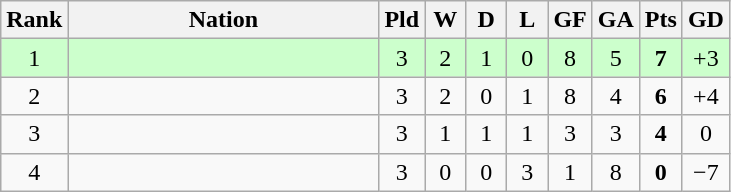<table cellpadding="0" cellspacing="0" width="100%">
<tr>
<td width="60%"><br><table class="wikitable" style="text-align: center;">
<tr>
<th width=5>Rank</th>
<th width=200>Nation</th>
<th width=20>Pld</th>
<th width=20>W</th>
<th width=20>D</th>
<th width=20>L</th>
<th width=20>GF</th>
<th width=20>GA</th>
<th width=20>Pts</th>
<th width=20>GD</th>
</tr>
<tr style="background:#ccffcc">
<td>1</td>
<td style="text-align:left"></td>
<td>3</td>
<td>2</td>
<td>1</td>
<td>0</td>
<td>8</td>
<td>5</td>
<td><strong>7</strong></td>
<td>+3</td>
</tr>
<tr>
<td>2</td>
<td style="text-align:left"></td>
<td>3</td>
<td>2</td>
<td>0</td>
<td>1</td>
<td>8</td>
<td>4</td>
<td><strong>6</strong></td>
<td>+4</td>
</tr>
<tr>
<td>3</td>
<td style="text-align:left"></td>
<td>3</td>
<td>1</td>
<td>1</td>
<td>1</td>
<td>3</td>
<td>3</td>
<td><strong>4</strong></td>
<td>0</td>
</tr>
<tr>
<td>4</td>
<td style="text-align:left"></td>
<td>3</td>
<td>0</td>
<td>0</td>
<td>3</td>
<td>1</td>
<td>8</td>
<td><strong>0</strong></td>
<td>−7</td>
</tr>
</table>
</td>
</tr>
<tr>
</tr>
</table>
